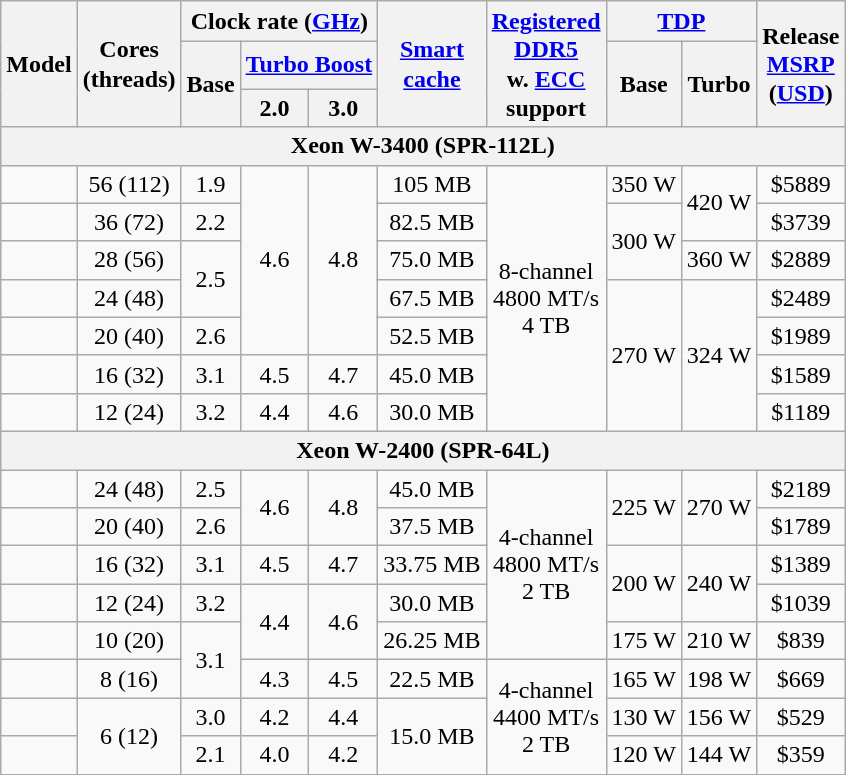<table class="wikitable sortable" style="text-align:center;">
<tr style="line-height:120%">
<th rowspan="3">Model</th>
<th rowspan="3">Cores<br>(threads)</th>
<th colspan="3">Clock rate (<a href='#'>GHz</a>)</th>
<th rowspan="3"><a href='#'>Smart<br>cache</a></th>
<th rowspan="3"><a href='#'>Registered</a><br><a href='#'>DDR5</a><br>w. <a href='#'>ECC</a><br>support</th>
<th colspan="2"><a href='#'>TDP</a></th>
<th rowspan="3">Release<br><a href='#'>MSRP</a><br>(<a href='#'>USD</a>)</th>
</tr>
<tr>
<th rowspan="2">Base</th>
<th colspan="2"><a href='#'>Turbo Boost</a></th>
<th rowspan="2">Base</th>
<th rowspan="2">Turbo</th>
</tr>
<tr>
<th>2.0</th>
<th>3.0</th>
</tr>
<tr>
<th colspan="10">Xeon W-3400 (SPR-112L)</th>
</tr>
<tr>
<td></td>
<td>56 (112)</td>
<td>1.9</td>
<td rowspan="5">4.6</td>
<td rowspan="5">4.8</td>
<td>105 MB</td>
<td rowspan="7">8-channel<br>4800 MT/s<br>4 TB</td>
<td>350 W</td>
<td rowspan="2">420 W</td>
<td>$5889</td>
</tr>
<tr>
<td></td>
<td>36 (72)</td>
<td>2.2</td>
<td>82.5 MB</td>
<td rowspan="2">300 W</td>
<td>$3739</td>
</tr>
<tr>
<td></td>
<td>28 (56)</td>
<td rowspan="2">2.5</td>
<td>75.0 MB</td>
<td>360 W</td>
<td>$2889</td>
</tr>
<tr>
<td></td>
<td>24 (48)</td>
<td>67.5 MB</td>
<td rowspan="4">270 W</td>
<td rowspan="4">324 W</td>
<td>$2489</td>
</tr>
<tr>
<td></td>
<td>20 (40)</td>
<td>2.6</td>
<td>52.5 MB</td>
<td>$1989</td>
</tr>
<tr>
<td></td>
<td>16 (32)</td>
<td>3.1</td>
<td>4.5</td>
<td>4.7</td>
<td>45.0 MB</td>
<td>$1589</td>
</tr>
<tr>
<td></td>
<td>12 (24)</td>
<td>3.2</td>
<td>4.4</td>
<td>4.6</td>
<td>30.0 MB</td>
<td>$1189</td>
</tr>
<tr>
<th colspan="10">Xeon W-2400 (SPR-64L)</th>
</tr>
<tr>
<td></td>
<td>24 (48)</td>
<td>2.5</td>
<td rowspan="2">4.6</td>
<td rowspan="2">4.8</td>
<td>45.0 MB</td>
<td rowspan="5">4-channel<br>4800 MT/s<br>2 TB</td>
<td rowspan="2">225 W</td>
<td rowspan="2">270 W</td>
<td>$2189</td>
</tr>
<tr>
<td></td>
<td>20 (40)</td>
<td>2.6</td>
<td>37.5 MB</td>
<td>$1789</td>
</tr>
<tr>
<td></td>
<td>16 (32)</td>
<td>3.1</td>
<td>4.5</td>
<td>4.7</td>
<td>33.75 MB</td>
<td rowspan="2">200 W</td>
<td rowspan="2">240 W</td>
<td>$1389</td>
</tr>
<tr>
<td></td>
<td>12 (24)</td>
<td>3.2</td>
<td rowspan="2">4.4</td>
<td rowspan="2">4.6</td>
<td>30.0 MB</td>
<td>$1039</td>
</tr>
<tr>
<td></td>
<td>10 (20)</td>
<td rowspan="2">3.1</td>
<td>26.25 MB</td>
<td>175 W</td>
<td>210 W</td>
<td>$839</td>
</tr>
<tr>
<td></td>
<td>8 (16)</td>
<td>4.3</td>
<td>4.5</td>
<td>22.5 MB</td>
<td rowspan="3">4-channel<br>4400 MT/s<br>2 TB</td>
<td>165 W</td>
<td>198 W</td>
<td>$669</td>
</tr>
<tr>
<td></td>
<td rowspan="2">6 (12)</td>
<td>3.0</td>
<td>4.2</td>
<td>4.4</td>
<td rowspan="2">15.0 MB</td>
<td>130 W</td>
<td>156 W</td>
<td>$529</td>
</tr>
<tr>
<td></td>
<td>2.1</td>
<td>4.0</td>
<td>4.2</td>
<td>120 W</td>
<td>144 W</td>
<td>$359</td>
</tr>
</table>
